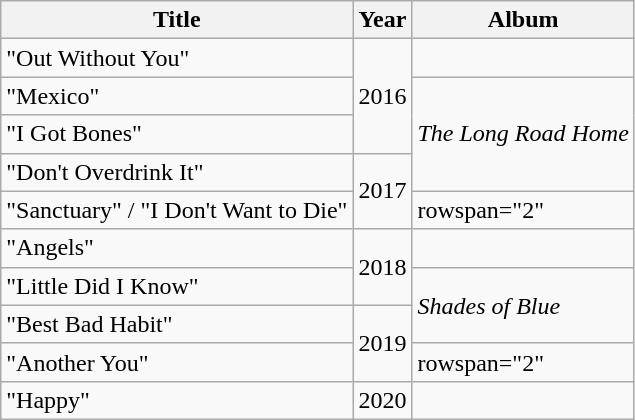<table class="wikitable plainrowheaders sortable">
<tr>
<th>Title</th>
<th>Year</th>
<th>Album</th>
</tr>
<tr>
<td scope="row">"Out Without You"</td>
<td rowspan="3">2016</td>
<td></td>
</tr>
<tr>
<td scope="row">"Mexico"</td>
<td rowspan="3"><em>The Long Road Home</em></td>
</tr>
<tr>
<td scope="row">"I Got Bones"</td>
</tr>
<tr>
<td scope="row">"Don't Overdrink It"</td>
<td rowspan="2">2017</td>
</tr>
<tr>
<td scope="row">"Sanctuary" / "I Don't Want to Die"</td>
<td>rowspan="2" </td>
</tr>
<tr>
<td scope="row">"Angels"</td>
<td rowspan="2">2018</td>
</tr>
<tr>
<td scope="row">"Little Did I Know"</td>
<td rowspan="2"><em>Shades of Blue</em></td>
</tr>
<tr>
<td scope="row">"Best Bad Habit"</td>
<td rowspan="2">2019</td>
</tr>
<tr>
<td scope="row">"Another You"</td>
<td>rowspan="2" </td>
</tr>
<tr>
<td scope="row">"Happy"</td>
<td>2020</td>
</tr>
</table>
